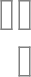<table>
<tr valign = "top">
<td><br><table cellpadding="3" cellspacing="0" border="1" style="margin:1em auto; background:#ffffff; font-size:69%; border:grey solid 1px; border-collapse:collapse;">
<tr>
<td colspan="2" rowspan="7"><br></td>
</tr>
</table>
</td>
<td><br><table cellpadding="3" cellspacing="0" border="1" style="margin:1em auto; background:#ffffff; font-size:69%; border:grey solid 1px; border-collapse:collapse;">
<tr>
<td colspan="5" rowspan="5"><br></td>
</tr>
</table>
<table cellpadding="3" cellspacing="0" border="1" style="margin:1em auto; background:#ffffff; font-size:69%; border:grey solid 1px; border-collapse:collapse;">
<tr>
<td><br></td>
</tr>
</table>
</td>
</tr>
</table>
